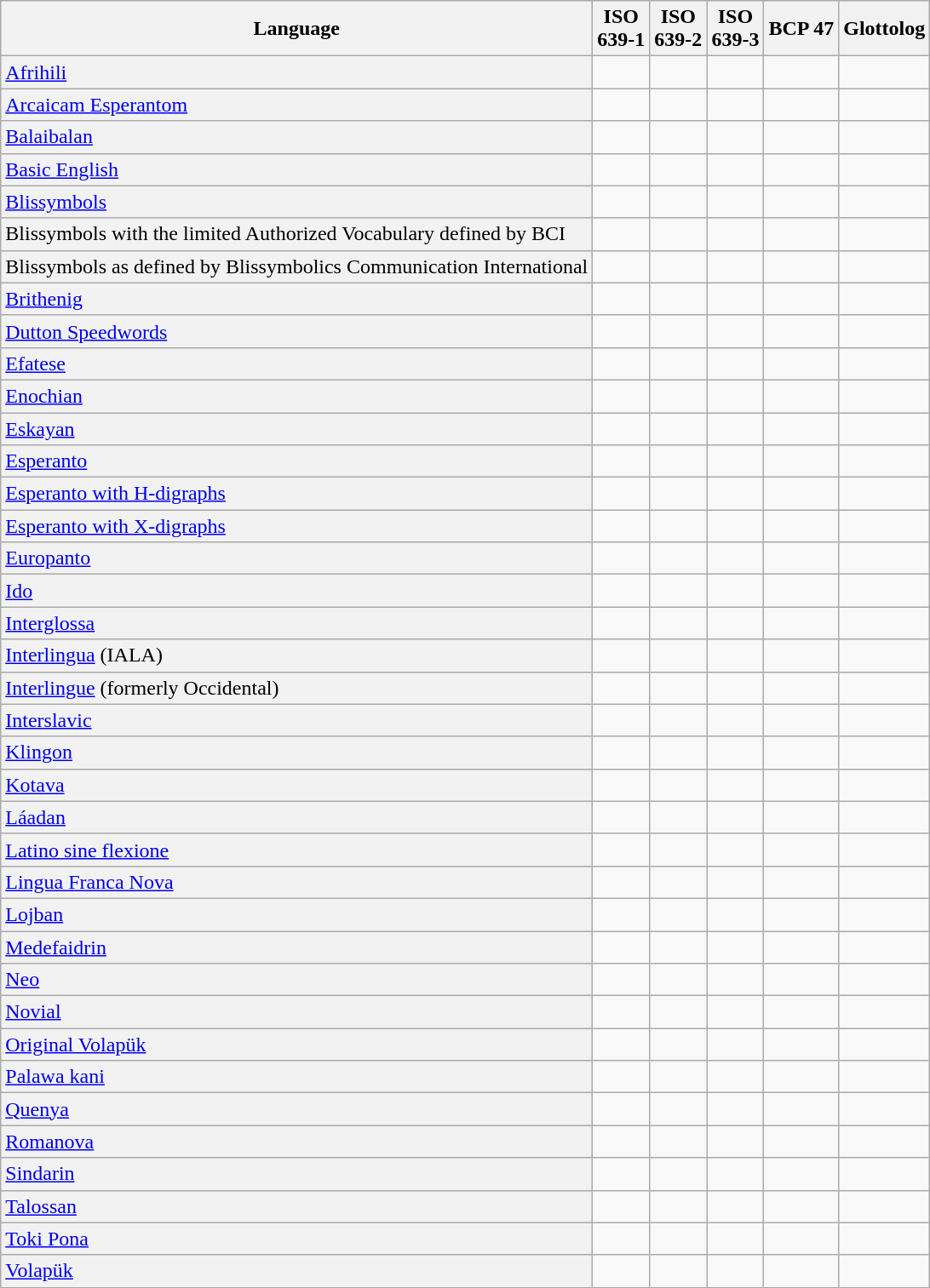<table class="wikitable sortable">
<tr>
<th scope="col">Language</th>
<th scope="col">ISO<br>639-1</th>
<th scope="col">ISO<br>639-2</th>
<th scope="col">ISO<br>639-3</th>
<th scope="col">BCP 47</th>
<th scope="col">Glottolog</th>
</tr>
<tr>
<th scope="row" style="text-align:left;font-weight:normal"><a href='#'>Afrihili</a></th>
<td></td>
<td></td>
<td></td>
<td></td>
<td></td>
</tr>
<tr>
<th scope="row" style="text-align:left;font-weight:normal"><a href='#'>Arcaicam Esperantom</a></th>
<td></td>
<td></td>
<td></td>
<td></td>
<td></td>
</tr>
<tr>
<th scope="row" style="text-align:left;font-weight:normal"><a href='#'>Balaibalan</a></th>
<td></td>
<td></td>
<td></td>
<td></td>
<td></td>
</tr>
<tr>
<th scope="row" style="text-align:left;font-weight:normal"><a href='#'>Basic English</a></th>
<td></td>
<td></td>
<td></td>
<td></td>
<td></td>
</tr>
<tr>
<th scope="row" style="text-align:left;font-weight:normal"><a href='#'>Blissymbols</a></th>
<td></td>
<td></td>
<td></td>
<td></td>
<td></td>
</tr>
<tr>
<th scope="row" style="text-align:left;font-weight:normal">Blissymbols with the limited Authorized Vocabulary defined by BCI</th>
<td></td>
<td></td>
<td></td>
<td></td>
<td></td>
</tr>
<tr>
<th scope="row" style="text-align:left;font-weight:normal">Blissymbols as defined by Blissymbolics Communication International</th>
<td></td>
<td></td>
<td></td>
<td></td>
<td></td>
</tr>
<tr>
<th scope="row" style="text-align:left;font-weight:normal"><a href='#'>Brithenig</a></th>
<td></td>
<td></td>
<td></td>
<td></td>
<td></td>
</tr>
<tr>
<th scope="row" style="text-align:left;font-weight:normal"><a href='#'>Dutton Speedwords</a></th>
<td></td>
<td></td>
<td></td>
<td></td>
<td></td>
</tr>
<tr>
<th scope="row" style="text-align:left;font-weight:normal"><a href='#'>Efatese</a></th>
<td></td>
<td></td>
<td></td>
<td></td>
<td></td>
</tr>
<tr>
<th scope="row" style="text-align:left;font-weight:normal"><a href='#'>Enochian</a></th>
<td></td>
<td></td>
<td></td>
<td></td>
<td></td>
</tr>
<tr>
<th scope="row" style="text-align:left;font-weight:normal"><a href='#'>Eskayan</a></th>
<td></td>
<td></td>
<td></td>
<td></td>
<td></td>
</tr>
<tr>
<th scope="row" style="text-align:left;font-weight:normal"><a href='#'>Esperanto</a></th>
<td></td>
<td></td>
<td></td>
<td></td>
<td></td>
</tr>
<tr>
<th scope="row" style="text-align:left;font-weight:normal"><a href='#'>Esperanto with H-digraphs</a></th>
<td></td>
<td></td>
<td></td>
<td></td>
<td></td>
</tr>
<tr>
<th scope="row" style="text-align:left;font-weight:normal"><a href='#'>Esperanto with X-digraphs</a></th>
<td></td>
<td></td>
<td></td>
<td></td>
<td></td>
</tr>
<tr>
<th scope="row" style="text-align:left;font-weight:normal"><a href='#'>Europanto</a></th>
<td></td>
<td></td>
<td></td>
<td></td>
<td></td>
</tr>
<tr>
<th scope="row" style="text-align:left;font-weight:normal"><a href='#'>Ido</a></th>
<td></td>
<td></td>
<td></td>
<td></td>
<td></td>
</tr>
<tr>
<th scope="row" style="text-align:left;font-weight:normal"><a href='#'>Interglossa</a></th>
<td></td>
<td></td>
<td></td>
<td></td>
<td></td>
</tr>
<tr>
<th scope="row" style="text-align:left;font-weight:normal"><a href='#'>Interlingua</a> (IALA)</th>
<td></td>
<td></td>
<td></td>
<td></td>
<td></td>
</tr>
<tr>
<th scope="row" style="text-align:left;font-weight:normal"><a href='#'>Interlingue</a> (formerly Occidental)</th>
<td></td>
<td></td>
<td><br></td>
<td></td>
<td><br></td>
</tr>
<tr>
<th scope="row" style="text-align:left;font-weight:normal"><a href='#'>Interslavic</a></th>
<td></td>
<td></td>
<td></td>
<td></td>
<td></td>
</tr>
<tr>
<th scope="row" style="text-align:left;font-weight:normal"><a href='#'>Klingon</a></th>
<td></td>
<td></td>
<td></td>
<td><br></td>
<td></td>
</tr>
<tr>
<th scope="row" style="text-align:left;font-weight:normal"><a href='#'>Kotava</a></th>
<td></td>
<td></td>
<td></td>
<td></td>
<td></td>
</tr>
<tr>
<th scope="row" style="text-align:left;font-weight:normal"><a href='#'>Láadan</a></th>
<td></td>
<td></td>
<td></td>
<td></td>
<td></td>
</tr>
<tr>
<th scope="row" style="text-align:left;font-weight:normal"><a href='#'>Latino sine flexione</a></th>
<td></td>
<td></td>
<td></td>
<td></td>
<td></td>
</tr>
<tr>
<th scope="row" style="text-align:left;font-weight:normal"><a href='#'>Lingua Franca Nova</a></th>
<td></td>
<td></td>
<td></td>
<td></td>
<td></td>
</tr>
<tr>
<th scope="row" style="text-align:left;font-weight:normal"><a href='#'>Lojban</a></th>
<td></td>
<td></td>
<td></td>
<td><br></td>
<td></td>
</tr>
<tr>
<th scope="row" style="text-align:left;font-weight:normal"><a href='#'>Medefaidrin</a></th>
<td></td>
<td></td>
<td></td>
<td></td>
<td></td>
</tr>
<tr>
<th scope="row" style="text-align:left;font-weight:normal"><a href='#'>Neo</a></th>
<td></td>
<td></td>
<td></td>
<td></td>
<td></td>
</tr>
<tr>
<th scope="row" style="text-align:left;font-weight:normal"><a href='#'>Novial</a></th>
<td></td>
<td></td>
<td></td>
<td></td>
<td></td>
</tr>
<tr>
<th scope="row" style="text-align:left;font-weight:normal"><a href='#'>Original Volapük</a></th>
<td></td>
<td></td>
<td></td>
<td></td>
<td></td>
</tr>
<tr>
<th scope="row" style="text-align:left;font-weight:normal"><a href='#'>Palawa kani</a></th>
<td></td>
<td></td>
<td></td>
<td></td>
<td></td>
</tr>
<tr>
<th scope="row" style="text-align:left;font-weight:normal"><a href='#'>Quenya</a></th>
<td></td>
<td></td>
<td></td>
<td></td>
<td></td>
</tr>
<tr>
<th scope="row" style="text-align:left;font-weight:normal"><a href='#'>Romanova</a></th>
<td></td>
<td></td>
<td></td>
<td></td>
<td></td>
</tr>
<tr>
<th scope="row" style="text-align:left;font-weight:normal"><a href='#'>Sindarin</a></th>
<td></td>
<td></td>
<td></td>
<td></td>
<td></td>
</tr>
<tr>
<th scope="row" style="text-align:left;font-weight:normal"><a href='#'>Talossan</a></th>
<td></td>
<td></td>
<td></td>
<td></td>
<td></td>
</tr>
<tr>
<th scope="row" style="text-align:left;font-weight:normal"><a href='#'>Toki Pona</a></th>
<td></td>
<td></td>
<td></td>
<td></td>
<td></td>
</tr>
<tr>
<th scope="row" style="text-align:left;font-weight:normal"><a href='#'>Volapük</a></th>
<td></td>
<td></td>
<td></td>
<td><br></td>
<td></td>
</tr>
</table>
